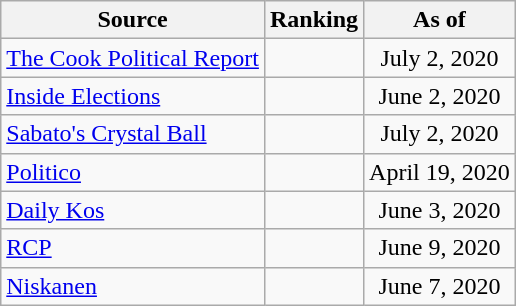<table class="wikitable" style="text-align:center">
<tr>
<th>Source</th>
<th>Ranking</th>
<th>As of</th>
</tr>
<tr>
<td style="text-align:left"><a href='#'>The Cook Political Report</a></td>
<td></td>
<td>July 2, 2020</td>
</tr>
<tr>
<td style="text-align:left"><a href='#'>Inside Elections</a></td>
<td></td>
<td>June 2, 2020</td>
</tr>
<tr>
<td style="text-align:left"><a href='#'>Sabato's Crystal Ball</a></td>
<td></td>
<td>July 2, 2020</td>
</tr>
<tr>
<td style="text-align:left"><a href='#'>Politico</a></td>
<td></td>
<td>April 19, 2020</td>
</tr>
<tr>
<td style="text-align:left"><a href='#'>Daily Kos</a></td>
<td></td>
<td>June 3, 2020</td>
</tr>
<tr>
<td style="text-align:left"><a href='#'>RCP</a></td>
<td></td>
<td>June 9, 2020</td>
</tr>
<tr>
<td style="text-align:left"><a href='#'>Niskanen</a></td>
<td></td>
<td>June 7, 2020</td>
</tr>
</table>
